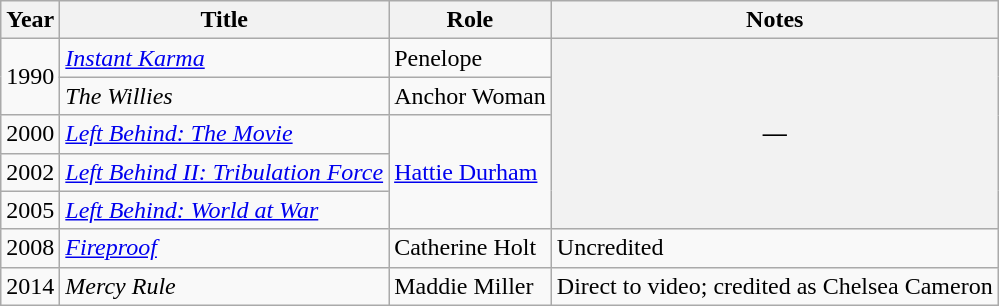<table class="wikitable sortable">
<tr>
<th>Year</th>
<th>Title</th>
<th>Role</th>
<th class="unsortable">Notes</th>
</tr>
<tr>
<td rowspan=2>1990</td>
<td><em><a href='#'>Instant Karma</a></em></td>
<td>Penelope</td>
<th rowspan="5">—</th>
</tr>
<tr>
<td><em>The Willies</em></td>
<td>Anchor Woman</td>
</tr>
<tr>
<td>2000</td>
<td><em><a href='#'>Left Behind: The Movie</a></em></td>
<td rowspan=3><a href='#'>Hattie Durham</a></td>
</tr>
<tr>
<td>2002</td>
<td><em><a href='#'>Left Behind II: Tribulation Force</a></em></td>
</tr>
<tr>
<td>2005</td>
<td><em><a href='#'>Left Behind: World at War</a></em></td>
</tr>
<tr>
<td>2008</td>
<td><em><a href='#'>Fireproof</a></em></td>
<td>Catherine Holt</td>
<td>Uncredited</td>
</tr>
<tr>
<td>2014</td>
<td><em>Mercy Rule</em></td>
<td>Maddie Miller</td>
<td>Direct to video; credited as Chelsea Cameron</td>
</tr>
</table>
